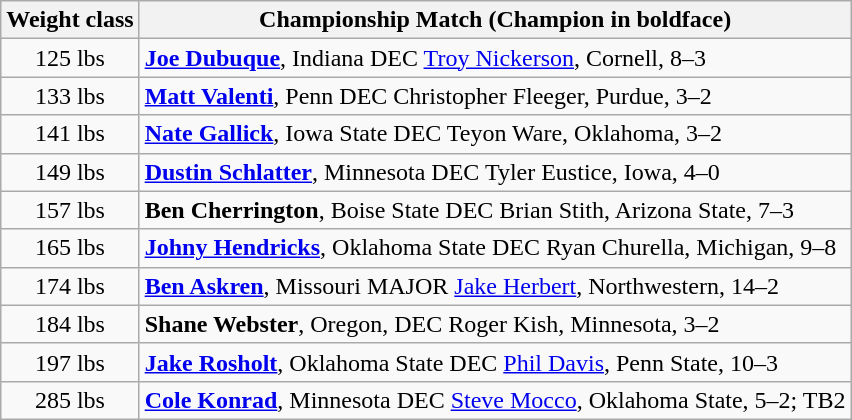<table class="wikitable" style="text-align:center">
<tr>
<th>Weight class</th>
<th>Championship Match (Champion in boldface)</th>
</tr>
<tr>
<td>125 lbs</td>
<td align=left><strong><a href='#'>Joe Dubuque</a></strong>, Indiana DEC <a href='#'>Troy Nickerson</a>, Cornell, 8–3</td>
</tr>
<tr>
<td>133 lbs</td>
<td align=left><strong><a href='#'>Matt Valenti</a></strong>, Penn DEC Christopher Fleeger, Purdue, 3–2</td>
</tr>
<tr>
<td>141 lbs</td>
<td align=left><strong><a href='#'>Nate Gallick</a></strong>, Iowa State DEC Teyon Ware, <span>Oklahoma, 3–2</span></td>
</tr>
<tr>
<td>149 lbs</td>
<td align=left><strong><a href='#'>Dustin Schlatter</a></strong>, Minnesota DEC Tyler Eustice, Iowa, 4–0</td>
</tr>
<tr>
<td>157 lbs</td>
<td align=left><strong>Ben Cherrington</strong>, Boise State DEC Brian Stith, Arizona State, 7–3</td>
</tr>
<tr>
<td>165 lbs</td>
<td align=left><strong><a href='#'>Johny Hendricks</a></strong>, Oklahoma State DEC Ryan Churella, Michigan, 9–8</td>
</tr>
<tr>
<td>174 lbs</td>
<td align=left><strong><a href='#'>Ben Askren</a></strong>, Missouri MAJOR <a href='#'>Jake Herbert</a>, Northwestern, 14–2</td>
</tr>
<tr>
<td>184 lbs</td>
<td align=left><strong>Shane Webster</strong>, Oregon, DEC Roger Kish, Minnesota, 3–2</td>
</tr>
<tr>
<td>197 lbs</td>
<td align=left><strong><a href='#'>Jake Rosholt</a></strong>, Oklahoma State DEC <a href='#'>Phil Davis</a>, Penn State, 10–3</td>
</tr>
<tr>
<td>285 lbs</td>
<td align=left><strong><a href='#'>Cole Konrad</a></strong>, Minnesota DEC <a href='#'>Steve Mocco</a>, Oklahoma State, 5–2; TB2</td>
</tr>
</table>
